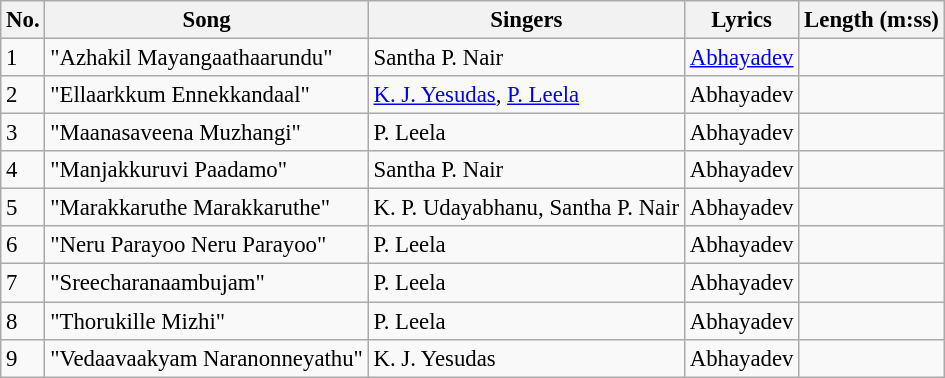<table class="wikitable" style="font-size:95%;">
<tr>
<th>No.</th>
<th>Song</th>
<th>Singers</th>
<th>Lyrics</th>
<th>Length (m:ss)</th>
</tr>
<tr>
<td>1</td>
<td>"Azhakil Mayangaathaarundu"</td>
<td>Santha P. Nair</td>
<td><a href='#'>Abhayadev</a></td>
<td></td>
</tr>
<tr>
<td>2</td>
<td>"Ellaarkkum Ennekkandaal"</td>
<td><a href='#'>K. J. Yesudas</a>, <a href='#'>P. Leela</a></td>
<td>Abhayadev</td>
<td></td>
</tr>
<tr>
<td>3</td>
<td>"Maanasaveena Muzhangi"</td>
<td>P. Leela</td>
<td>Abhayadev</td>
<td></td>
</tr>
<tr>
<td>4</td>
<td>"Manjakkuruvi Paadamo"</td>
<td>Santha P. Nair</td>
<td>Abhayadev</td>
<td></td>
</tr>
<tr>
<td>5</td>
<td>"Marakkaruthe Marakkaruthe"</td>
<td>K. P. Udayabhanu, Santha P. Nair</td>
<td>Abhayadev</td>
<td></td>
</tr>
<tr>
<td>6</td>
<td>"Neru Parayoo Neru Parayoo"</td>
<td>P. Leela</td>
<td>Abhayadev</td>
<td></td>
</tr>
<tr>
<td>7</td>
<td>"Sreecharanaambujam"</td>
<td>P. Leela</td>
<td>Abhayadev</td>
<td></td>
</tr>
<tr>
<td>8</td>
<td>"Thorukille Mizhi"</td>
<td>P. Leela</td>
<td>Abhayadev</td>
<td></td>
</tr>
<tr>
<td>9</td>
<td>"Vedaavaakyam Naranonneyathu"</td>
<td>K. J. Yesudas</td>
<td>Abhayadev</td>
<td></td>
</tr>
</table>
